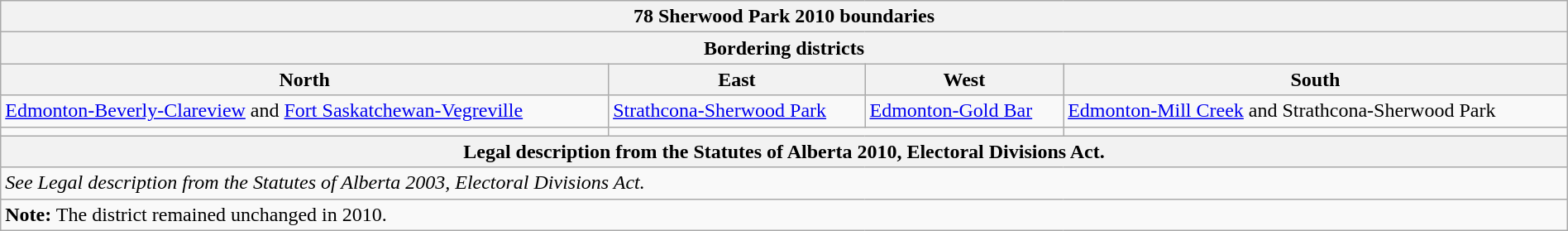<table class="wikitable collapsible collapsed" style="width:100%;">
<tr>
<th colspan=4>78 Sherwood Park 2010 boundaries</th>
</tr>
<tr>
<th colspan=4>Bordering districts</th>
</tr>
<tr>
<th>North</th>
<th>East</th>
<th>West</th>
<th>South</th>
</tr>
<tr>
<td><a href='#'>Edmonton-Beverly-Clareview</a> and <a href='#'>Fort Saskatchewan-Vegreville</a></td>
<td><a href='#'>Strathcona-Sherwood Park</a></td>
<td><a href='#'>Edmonton-Gold Bar</a></td>
<td><a href='#'>Edmonton-Mill Creek</a> and Strathcona-Sherwood Park</td>
</tr>
<tr>
<td align=center></td>
<td colspan=2 align=center></td>
<td align=center></td>
</tr>
<tr>
<th colspan=4>Legal description from the Statutes of Alberta 2010, Electoral Divisions Act.</th>
</tr>
<tr>
<td colspan=4><em>See Legal description from the Statutes of Alberta 2003, Electoral Divisions Act.</em></td>
</tr>
<tr>
<td colspan=4><strong>Note:</strong> The district remained unchanged in 2010.</td>
</tr>
</table>
